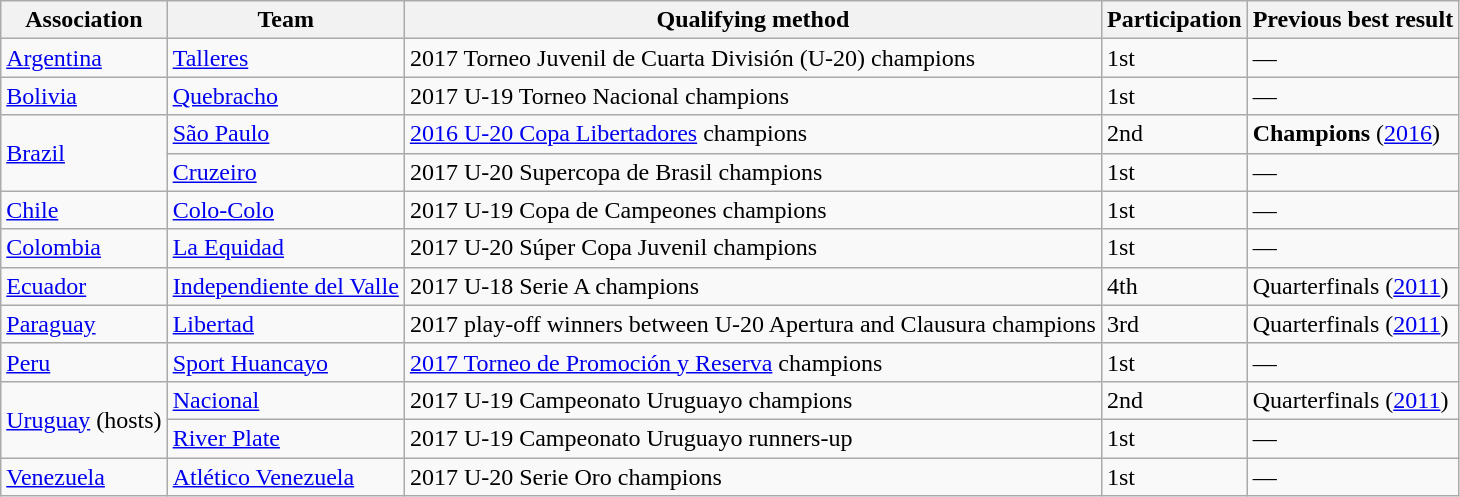<table class="wikitable sortable">
<tr>
<th>Association</th>
<th>Team</th>
<th>Qualifying method</th>
<th data-sort-type="number">Participation</th>
<th>Previous best result</th>
</tr>
<tr>
<td> <a href='#'>Argentina</a></td>
<td><a href='#'>Talleres</a></td>
<td>2017 Torneo Juvenil de Cuarta División (U-20) champions</td>
<td>1st</td>
<td>—</td>
</tr>
<tr>
<td> <a href='#'>Bolivia</a></td>
<td><a href='#'>Quebracho</a></td>
<td>2017 U-19 Torneo Nacional champions</td>
<td>1st</td>
<td>—</td>
</tr>
<tr>
<td rowspan=2> <a href='#'>Brazil</a></td>
<td><a href='#'>São Paulo</a></td>
<td><a href='#'>2016 U-20 Copa Libertadores</a> champions</td>
<td>2nd</td>
<td data-sort-value="1"><strong>Champions</strong> (<a href='#'>2016</a>)</td>
</tr>
<tr>
<td><a href='#'>Cruzeiro</a></td>
<td>2017 U-20 Supercopa de Brasil champions</td>
<td>1st</td>
<td>—</td>
</tr>
<tr>
<td> <a href='#'>Chile</a></td>
<td><a href='#'>Colo-Colo</a></td>
<td>2017 U-19 Copa de Campeones champions</td>
<td>1st</td>
<td>—</td>
</tr>
<tr>
<td> <a href='#'>Colombia</a></td>
<td><a href='#'>La Equidad</a></td>
<td>2017 U-20 Súper Copa Juvenil champions</td>
<td>1st</td>
<td>—</td>
</tr>
<tr>
<td> <a href='#'>Ecuador</a></td>
<td><a href='#'>Independiente del Valle</a></td>
<td>2017 U-18 Serie A champions</td>
<td>4th</td>
<td data-sort-value="5">Quarterfinals (<a href='#'>2011</a>)</td>
</tr>
<tr>
<td> <a href='#'>Paraguay</a></td>
<td><a href='#'>Libertad</a></td>
<td>2017 play-off winners between U-20 Apertura and Clausura champions</td>
<td>3rd</td>
<td data-sort-value="5">Quarterfinals (<a href='#'>2011</a>)</td>
</tr>
<tr>
<td> <a href='#'>Peru</a></td>
<td><a href='#'>Sport Huancayo</a></td>
<td><a href='#'>2017 Torneo de Promoción y Reserva</a> champions</td>
<td>1st</td>
<td>—</td>
</tr>
<tr>
<td rowspan=2> <a href='#'>Uruguay</a> (hosts)</td>
<td><a href='#'>Nacional</a></td>
<td>2017 U-19 Campeonato Uruguayo champions</td>
<td>2nd</td>
<td data-sort-value="5">Quarterfinals (<a href='#'>2011</a>)</td>
</tr>
<tr>
<td><a href='#'>River Plate</a></td>
<td>2017 U-19 Campeonato Uruguayo runners-up</td>
<td>1st</td>
<td>—</td>
</tr>
<tr>
<td> <a href='#'>Venezuela</a></td>
<td><a href='#'>Atlético Venezuela</a></td>
<td>2017 U-20 Serie Oro champions</td>
<td>1st</td>
<td>—</td>
</tr>
</table>
